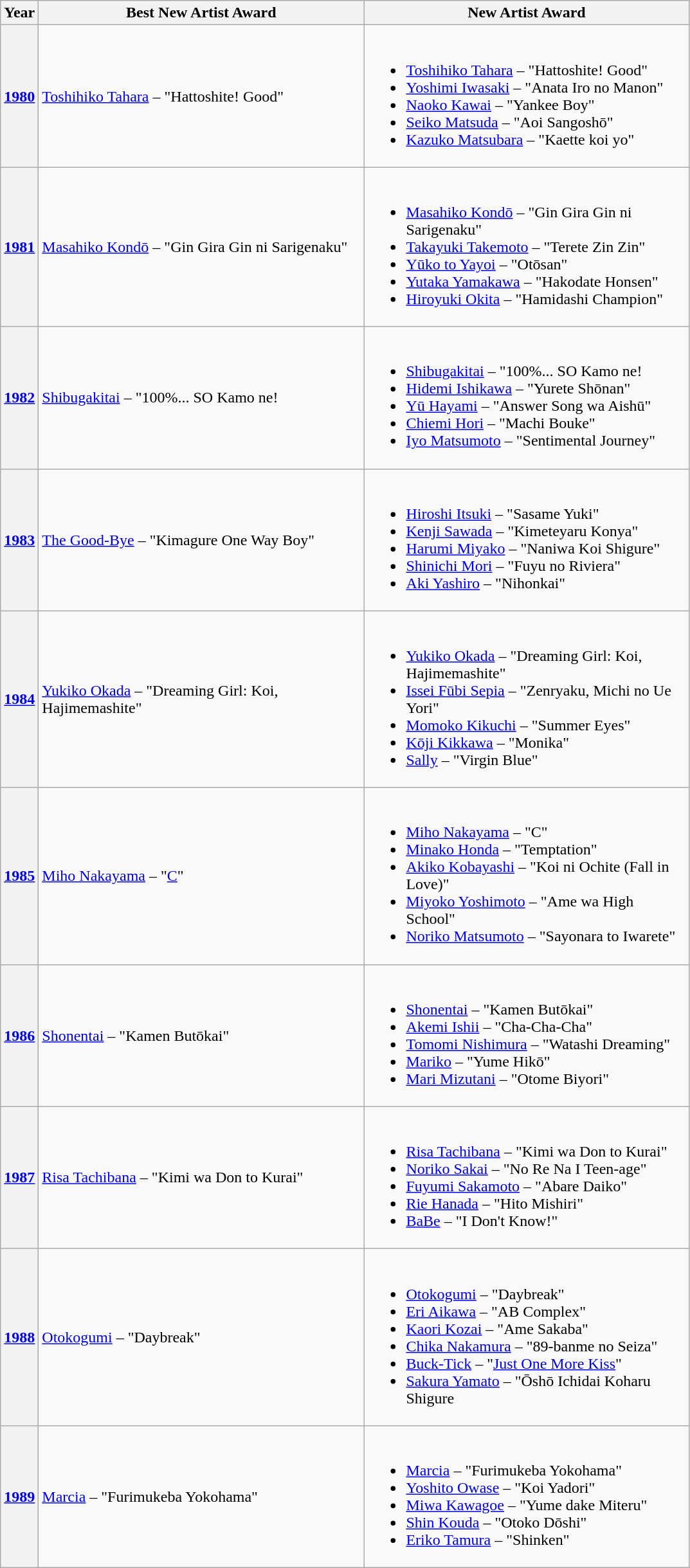<table class="wikitable plainrowheaders">
<tr>
<th scope="col" width=30px>Year</th>
<th scope="col" width=330px>Best New Artist Award</th>
<th scope="col" width=330px>New Artist Award</th>
</tr>
<tr>
<th scope="row" align="center"><a href='#'>1980</a></th>
<td><a href='#'>Toshihiko Tahara</a> – "Hattoshite! Good"</td>
<td><br><ul><li><a href='#'>Toshihiko Tahara</a> – "Hattoshite! Good"</li><li><a href='#'>Yoshimi Iwasaki</a> – "Anata Iro no Manon"</li><li><a href='#'>Naoko Kawai</a> – "Yankee Boy"</li><li><a href='#'>Seiko Matsuda</a> – "Aoi Sangoshō"</li><li><a href='#'>Kazuko Matsubara</a> – "Kaette koi yo"</li></ul></td>
</tr>
<tr>
<th scope="row" align="center"><a href='#'>1981</a></th>
<td><a href='#'>Masahiko Kondō</a> – "Gin Gira Gin ni Sarigenaku"</td>
<td><br><ul><li><a href='#'>Masahiko Kondō</a> – "Gin Gira Gin ni Sarigenaku"</li><li><a href='#'>Takayuki Takemoto</a> – "Terete Zin Zin"</li><li><a href='#'>Yūko to Yayoi</a> – "Otōsan"</li><li><a href='#'>Yutaka Yamakawa</a> – "Hakodate Honsen"</li><li><a href='#'>Hiroyuki Okita</a> – "Hamidashi Champion"</li></ul></td>
</tr>
<tr>
<th scope="row" align="center"><a href='#'>1982</a></th>
<td><a href='#'>Shibugakitai</a> – "100%... SO Kamo ne!</td>
<td><br><ul><li><a href='#'>Shibugakitai</a> – "100%... SO Kamo ne!</li><li><a href='#'>Hidemi Ishikawa</a> – "Yurete Shōnan"</li><li><a href='#'>Yū Hayami</a> – "Answer Song wa Aishū"</li><li><a href='#'>Chiemi Hori</a> – "Machi Bouke"</li><li><a href='#'>Iyo Matsumoto</a> – "Sentimental Journey"</li></ul></td>
</tr>
<tr>
<th scope="row" align="center"><a href='#'>1983</a></th>
<td><a href='#'>The Good-Bye</a> – "Kimagure One Way Boy"</td>
<td><br><ul><li><a href='#'>Hiroshi Itsuki</a> – "Sasame Yuki"</li><li><a href='#'>Kenji Sawada</a> – "Kimeteyaru Konya"</li><li><a href='#'>Harumi Miyako</a> – "Naniwa Koi Shigure"</li><li><a href='#'>Shinichi Mori</a> – "Fuyu no Riviera"</li><li><a href='#'>Aki Yashiro</a> – "Nihonkai"</li></ul></td>
</tr>
<tr>
<th scope="row" align="center"><a href='#'>1984</a></th>
<td><a href='#'>Yukiko Okada</a> – "Dreaming Girl: Koi, Hajimemashite"</td>
<td><br><ul><li><a href='#'>Yukiko Okada</a> – "Dreaming Girl: Koi, Hajimemashite"</li><li><a href='#'>Issei Fūbi Sepia</a> – "Zenryaku, Michi no Ue Yori"</li><li><a href='#'>Momoko Kikuchi</a> – "Summer Eyes"</li><li><a href='#'>Kōji Kikkawa</a> – "Monika"</li><li><a href='#'>Sally</a> – "Virgin Blue"</li></ul></td>
</tr>
<tr>
<th scope="row" align="center"><a href='#'>1985</a></th>
<td><a href='#'>Miho Nakayama</a> – "<a href='#'>C</a>"</td>
<td><br><ul><li><a href='#'>Miho Nakayama</a> – "C"</li><li><a href='#'>Minako Honda</a> – "Temptation"</li><li><a href='#'>Akiko Kobayashi</a> – "Koi ni Ochite (Fall in Love)"</li><li><a href='#'>Miyoko Yoshimoto</a> – "Ame wa High School"</li><li><a href='#'>Noriko Matsumoto</a> – "Sayonara to Iwarete"</li></ul></td>
</tr>
<tr>
<th scope="row" align="center"><a href='#'>1986</a></th>
<td><a href='#'>Shonentai</a> – "Kamen Butōkai"</td>
<td><br><ul><li><a href='#'>Shonentai</a> – "Kamen Butōkai"</li><li><a href='#'>Akemi Ishii</a> – "Cha-Cha-Cha"</li><li><a href='#'>Tomomi Nishimura</a> – "Watashi Dreaming"</li><li><a href='#'>Mariko</a> – "Yume Hikō"</li><li><a href='#'>Mari Mizutani</a> – "Otome Biyori"</li></ul></td>
</tr>
<tr>
<th scope="row" align="center"><a href='#'>1987</a></th>
<td><a href='#'>Risa Tachibana</a> – "Kimi wa Don to Kurai"</td>
<td><br><ul><li><a href='#'>Risa Tachibana</a> – "Kimi wa Don to Kurai"</li><li><a href='#'>Noriko Sakai</a> – "No Re Na I Teen-age"</li><li><a href='#'>Fuyumi Sakamoto</a> – "Abare Daiko"</li><li><a href='#'>Rie Hanada</a> – "Hito Mishiri"</li><li><a href='#'>BaBe</a> – "I Don't Know!"</li></ul></td>
</tr>
<tr>
<th scope="row" align="center"><a href='#'>1988</a></th>
<td><a href='#'>Otokogumi</a> – "Daybreak"</td>
<td><br><ul><li><a href='#'>Otokogumi</a> – "Daybreak"</li><li><a href='#'>Eri Aikawa</a> – "AB Complex"</li><li><a href='#'>Kaori Kozai</a> – "Ame Sakaba"</li><li><a href='#'>Chika Nakamura</a> – "89-banme no Seiza"</li><li><a href='#'>Buck-Tick</a> – "<a href='#'>Just One More Kiss</a>"</li><li><a href='#'>Sakura Yamato</a> – "Ōshō Ichidai Koharu Shigure</li></ul></td>
</tr>
<tr>
<th scope="row" align="center"><a href='#'>1989</a></th>
<td><a href='#'>Marcia</a> – "Furimukeba Yokohama"</td>
<td><br><ul><li><a href='#'>Marcia</a> – "Furimukeba Yokohama"</li><li><a href='#'>Yoshito Owase</a> – "Koi Yadori"</li><li><a href='#'>Miwa Kawagoe</a> – "Yume dake Miteru"</li><li><a href='#'>Shin Kouda</a> – "Otoko Dōshi"</li><li><a href='#'>Eriko Tamura</a> – "Shinken"</li></ul></td>
</tr>
</table>
